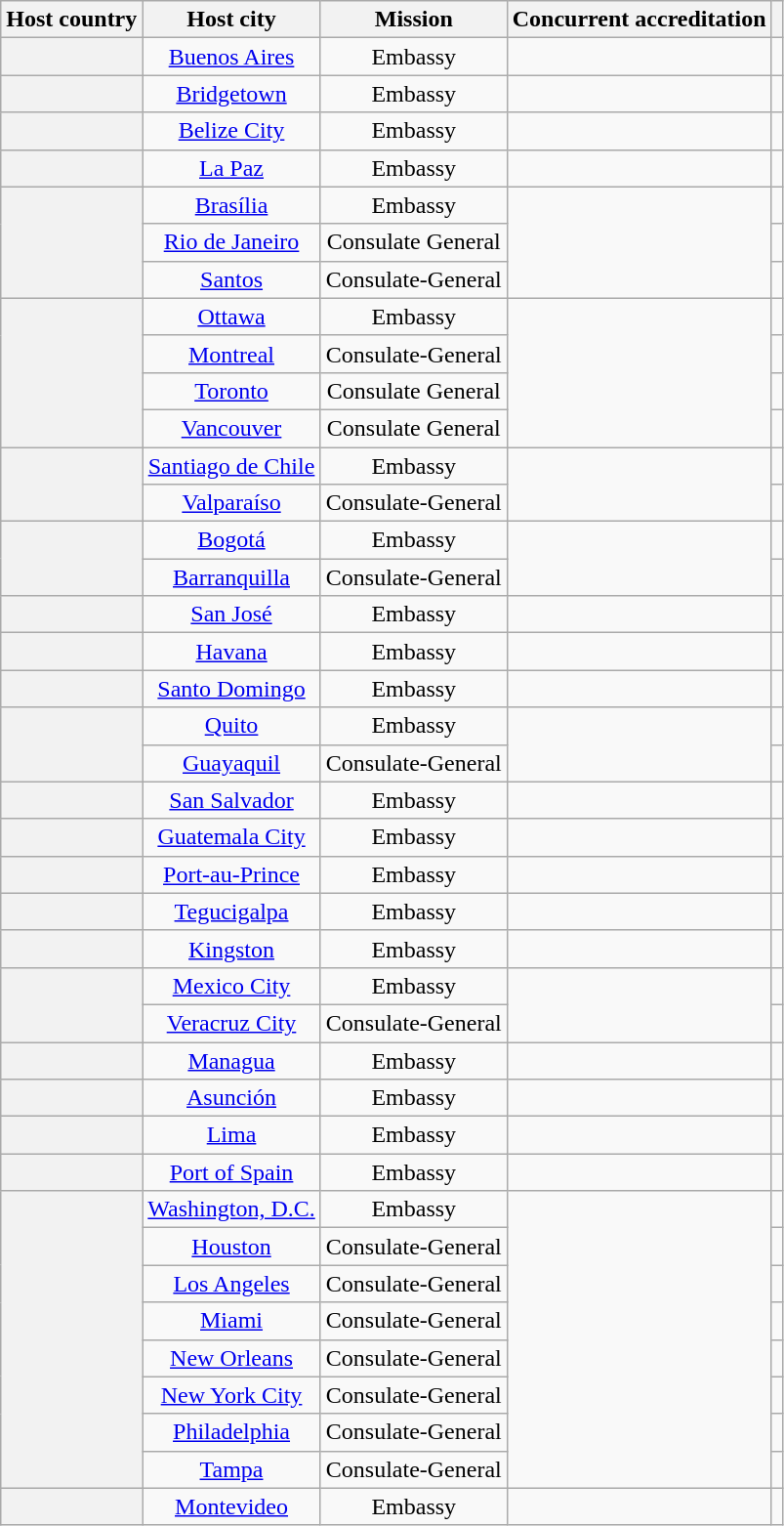<table class="wikitable plainrowheaders" style="text-align:center;">
<tr>
<th scope="col">Host country</th>
<th scope="col">Host city</th>
<th scope="col">Mission</th>
<th scope="col">Concurrent accreditation</th>
<th scope="col"></th>
</tr>
<tr>
<th scope="row"></th>
<td><a href='#'>Buenos Aires</a></td>
<td>Embassy</td>
<td></td>
<td></td>
</tr>
<tr>
<th scope="row"></th>
<td><a href='#'>Bridgetown</a></td>
<td>Embassy</td>
<td></td>
<td></td>
</tr>
<tr>
<th scope="row"></th>
<td><a href='#'>Belize City</a></td>
<td>Embassy</td>
<td></td>
<td></td>
</tr>
<tr>
<th scope="row"></th>
<td><a href='#'>La Paz</a></td>
<td>Embassy</td>
<td></td>
<td></td>
</tr>
<tr>
<th scope="row" rowspan="3"></th>
<td><a href='#'>Brasília</a></td>
<td>Embassy</td>
<td rowspan="3"></td>
<td></td>
</tr>
<tr>
<td><a href='#'>Rio de Janeiro</a></td>
<td>Consulate General</td>
<td></td>
</tr>
<tr>
<td><a href='#'>Santos</a></td>
<td>Consulate-General</td>
<td></td>
</tr>
<tr>
<th scope="row" rowspan="4"></th>
<td><a href='#'>Ottawa</a></td>
<td>Embassy</td>
<td rowspan="4"></td>
<td></td>
</tr>
<tr>
<td><a href='#'>Montreal</a></td>
<td>Consulate-General</td>
<td></td>
</tr>
<tr>
<td><a href='#'>Toronto</a></td>
<td>Consulate General</td>
<td></td>
</tr>
<tr>
<td><a href='#'>Vancouver</a></td>
<td>Consulate General</td>
<td></td>
</tr>
<tr>
<th scope="row" rowspan="2"></th>
<td><a href='#'>Santiago de Chile</a></td>
<td>Embassy</td>
<td rowspan="2"></td>
<td></td>
</tr>
<tr>
<td><a href='#'>Valparaíso</a></td>
<td>Consulate-General</td>
<td></td>
</tr>
<tr>
<th scope="row" rowspan="2"></th>
<td><a href='#'>Bogotá</a></td>
<td>Embassy</td>
<td rowspan="2"></td>
<td></td>
</tr>
<tr>
<td><a href='#'>Barranquilla</a></td>
<td>Consulate-General</td>
<td></td>
</tr>
<tr>
<th scope="row"></th>
<td><a href='#'>San José</a></td>
<td>Embassy</td>
<td></td>
<td></td>
</tr>
<tr>
<th scope="row"></th>
<td><a href='#'>Havana</a></td>
<td>Embassy</td>
<td></td>
<td></td>
</tr>
<tr>
<th scope="row"></th>
<td><a href='#'>Santo Domingo</a></td>
<td>Embassy</td>
<td></td>
<td></td>
</tr>
<tr>
<th scope="row" rowspan="2"></th>
<td><a href='#'>Quito</a></td>
<td>Embassy</td>
<td rowspan="2"></td>
<td></td>
</tr>
<tr>
<td><a href='#'>Guayaquil</a></td>
<td>Consulate-General</td>
<td></td>
</tr>
<tr>
<th scope="row"></th>
<td><a href='#'>San Salvador</a></td>
<td>Embassy</td>
<td></td>
<td></td>
</tr>
<tr>
<th scope="row"></th>
<td><a href='#'>Guatemala City</a></td>
<td>Embassy</td>
<td></td>
<td></td>
</tr>
<tr>
<th scope="row"></th>
<td><a href='#'>Port-au-Prince</a></td>
<td>Embassy</td>
<td></td>
<td></td>
</tr>
<tr>
<th scope="row"></th>
<td><a href='#'>Tegucigalpa</a></td>
<td>Embassy</td>
<td></td>
<td></td>
</tr>
<tr>
<th scope="row"></th>
<td><a href='#'>Kingston</a></td>
<td>Embassy</td>
<td></td>
<td></td>
</tr>
<tr>
<th scope="row" rowspan="2"></th>
<td><a href='#'>Mexico City</a></td>
<td>Embassy</td>
<td rowspan="2"></td>
<td></td>
</tr>
<tr>
<td><a href='#'>Veracruz City</a></td>
<td>Consulate-General</td>
<td></td>
</tr>
<tr>
<th scope="row"></th>
<td><a href='#'>Managua</a></td>
<td>Embassy</td>
<td></td>
<td></td>
</tr>
<tr>
<th scope="row"></th>
<td><a href='#'>Asunción</a></td>
<td>Embassy</td>
<td></td>
<td></td>
</tr>
<tr>
<th scope="row"></th>
<td><a href='#'>Lima</a></td>
<td>Embassy</td>
<td></td>
<td></td>
</tr>
<tr>
<th scope="row"></th>
<td><a href='#'>Port of Spain</a></td>
<td>Embassy</td>
<td></td>
<td></td>
</tr>
<tr>
<th scope="row" rowspan="8"></th>
<td><a href='#'>Washington, D.C.</a></td>
<td>Embassy</td>
<td rowspan="8"></td>
<td></td>
</tr>
<tr>
<td><a href='#'>Houston</a></td>
<td>Consulate-General</td>
<td></td>
</tr>
<tr>
<td><a href='#'>Los Angeles</a></td>
<td>Consulate-General</td>
<td></td>
</tr>
<tr>
<td><a href='#'>Miami</a></td>
<td>Consulate-General</td>
<td></td>
</tr>
<tr>
<td><a href='#'>New Orleans</a></td>
<td>Consulate-General</td>
<td></td>
</tr>
<tr>
<td><a href='#'>New York City</a></td>
<td>Consulate-General</td>
<td></td>
</tr>
<tr>
<td><a href='#'>Philadelphia</a></td>
<td>Consulate-General</td>
<td></td>
</tr>
<tr>
<td><a href='#'>Tampa</a></td>
<td>Consulate-General</td>
<td></td>
</tr>
<tr>
<th scope="row"></th>
<td><a href='#'>Montevideo</a></td>
<td>Embassy</td>
<td></td>
<td></td>
</tr>
</table>
